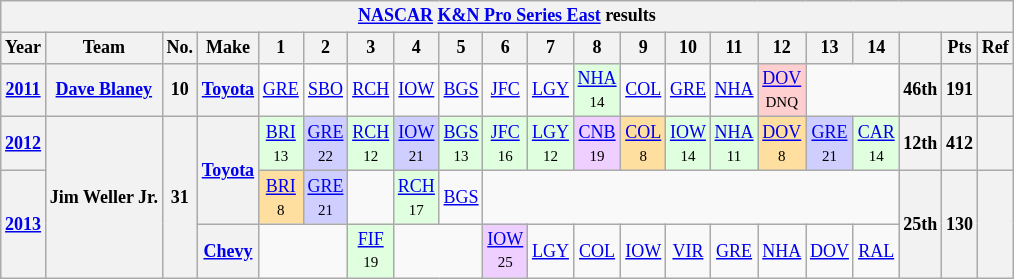<table class="wikitable" style="text-align:center; font-size:75%">
<tr>
<th colspan=45><a href='#'>NASCAR</a> <a href='#'>K&N Pro Series East</a> results</th>
</tr>
<tr>
<th>Year</th>
<th>Team</th>
<th>No.</th>
<th>Make</th>
<th>1</th>
<th>2</th>
<th>3</th>
<th>4</th>
<th>5</th>
<th>6</th>
<th>7</th>
<th>8</th>
<th>9</th>
<th>10</th>
<th>11</th>
<th>12</th>
<th>13</th>
<th>14</th>
<th></th>
<th>Pts</th>
<th>Ref</th>
</tr>
<tr>
<th><a href='#'>2011</a></th>
<th><a href='#'>Dave Blaney</a></th>
<th>10</th>
<th><a href='#'>Toyota</a></th>
<td><a href='#'>GRE</a></td>
<td><a href='#'>SBO</a></td>
<td><a href='#'>RCH</a></td>
<td><a href='#'>IOW</a></td>
<td><a href='#'>BGS</a></td>
<td><a href='#'>JFC</a></td>
<td><a href='#'>LGY</a></td>
<td style="background:#DFFFDF;"><a href='#'>NHA</a><br><small>14</small></td>
<td><a href='#'>COL</a></td>
<td><a href='#'>GRE</a></td>
<td><a href='#'>NHA</a></td>
<td style="background:#FFCFCF;"><a href='#'>DOV</a><br><small>DNQ</small></td>
<td colspan=2></td>
<th>46th</th>
<th>191</th>
<th></th>
</tr>
<tr>
<th><a href='#'>2012</a></th>
<th rowspan=3>Jim Weller Jr.</th>
<th rowspan=3>31</th>
<th rowspan=2><a href='#'>Toyota</a></th>
<td style="background:#DFFFDF;"><a href='#'>BRI</a><br><small>13</small></td>
<td style="background:#CFCFFF;"><a href='#'>GRE</a><br><small>22</small></td>
<td style="background:#DFFFDF;"><a href='#'>RCH</a><br><small>12</small></td>
<td style="background:#CFCFFF;"><a href='#'>IOW</a><br><small>21</small></td>
<td style="background:#DFFFDF;"><a href='#'>BGS</a><br><small>13</small></td>
<td style="background:#DFFFDF;"><a href='#'>JFC</a><br><small>16</small></td>
<td style="background:#DFFFDF;"><a href='#'>LGY</a><br><small>12</small></td>
<td style="background:#EFCFFF;"><a href='#'>CNB</a><br><small>19</small></td>
<td style="background:#FFDF9F;"><a href='#'>COL</a><br><small>8</small></td>
<td style="background:#DFFFDF;"><a href='#'>IOW</a><br><small>14</small></td>
<td style="background:#DFFFDF;"><a href='#'>NHA</a><br><small>11</small></td>
<td style="background:#FFDF9F;"><a href='#'>DOV</a><br><small>8</small></td>
<td style="background:#CFCFFF;"><a href='#'>GRE</a><br><small>21</small></td>
<td style="background:#DFFFDF;"><a href='#'>CAR</a><br><small>14</small></td>
<th>12th</th>
<th>412</th>
<th></th>
</tr>
<tr>
<th rowspan=2><a href='#'>2013</a></th>
<td style="background:#FFDF9F;"><a href='#'>BRI</a><br><small>8</small></td>
<td style="background:#CFCFFF;"><a href='#'>GRE</a><br><small>21</small></td>
<td></td>
<td style="background:#DFFFDF;"><a href='#'>RCH</a><br><small>17</small></td>
<td><a href='#'>BGS</a></td>
<td colspan=9></td>
<th rowspan=2>25th</th>
<th rowspan=2>130</th>
<th rowspan=2></th>
</tr>
<tr>
<th><a href='#'>Chevy</a></th>
<td colspan=2></td>
<td style="background:#DFFFDF;"><a href='#'>FIF</a><br><small>19</small></td>
<td colspan=2></td>
<td style="background:#EFCFFF;"><a href='#'>IOW</a><br><small>25</small></td>
<td><a href='#'>LGY</a></td>
<td><a href='#'>COL</a></td>
<td><a href='#'>IOW</a></td>
<td><a href='#'>VIR</a></td>
<td><a href='#'>GRE</a></td>
<td><a href='#'>NHA</a></td>
<td><a href='#'>DOV</a></td>
<td><a href='#'>RAL</a></td>
</tr>
</table>
